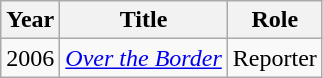<table class="wikitable">
<tr>
<th>Year</th>
<th>Title</th>
<th>Role</th>
</tr>
<tr>
<td>2006</td>
<td><em><a href='#'>Over the Border</a></em></td>
<td>Reporter</td>
</tr>
</table>
